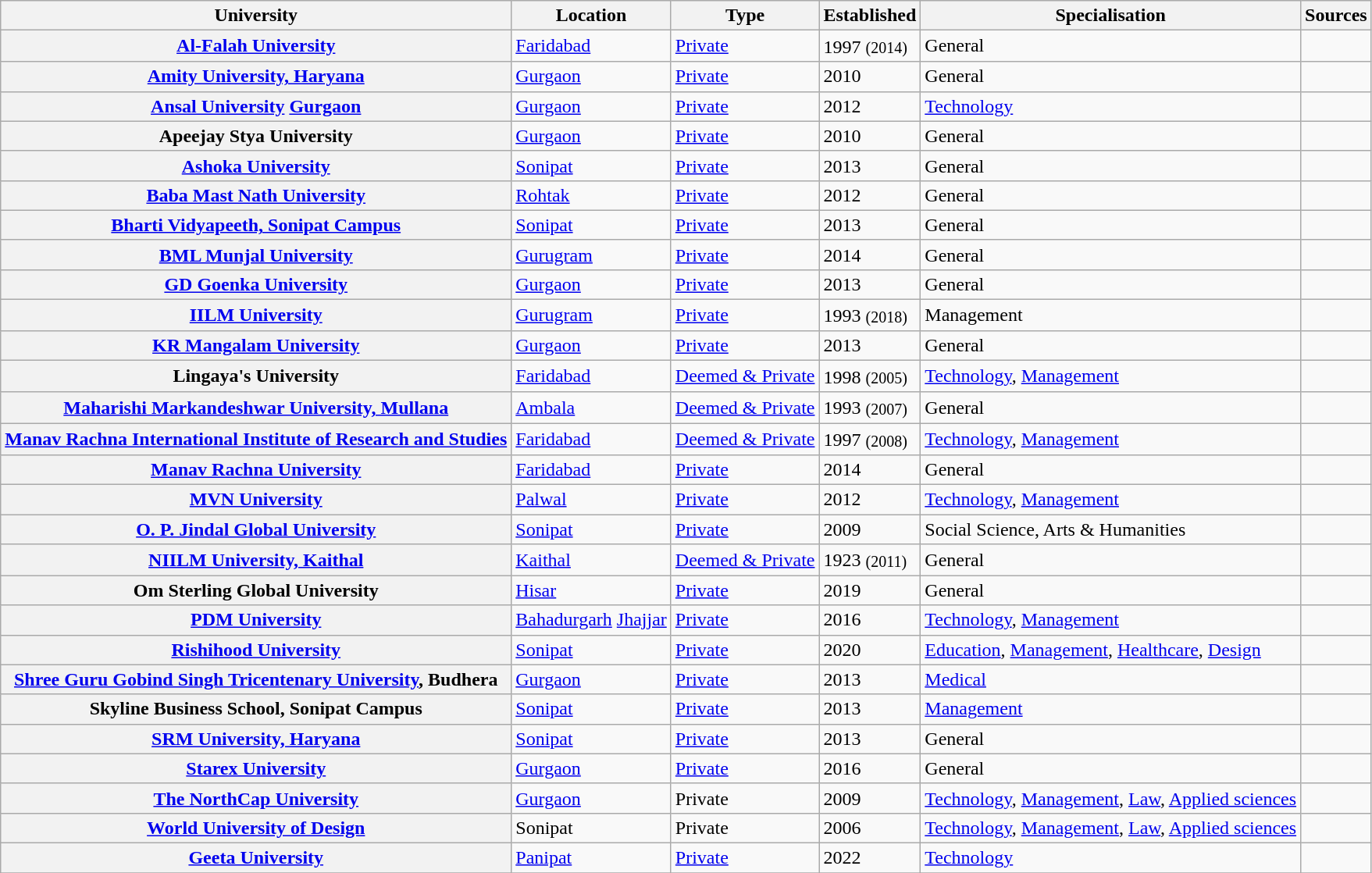<table class="wikitable sortable collapsible plainrowheaders" border="1" style="text-align:left">
<tr>
<th scope="col">University</th>
<th scope="col">Location</th>
<th scope="col">Type</th>
<th scope="col">Established</th>
<th scope="col">Specialisation</th>
<th scope="col" class="unsortable">Sources</th>
</tr>
<tr>
<th scope="row"><a href='#'>Al-Falah University</a></th>
<td><a href='#'>Faridabad</a></td>
<td><a href='#'>Private</a></td>
<td>1997 <small>(2014<sup></sup>)</small></td>
<td>General</td>
<td></td>
</tr>
<tr>
<th scope="row"><a href='#'>Amity University, Haryana</a></th>
<td><a href='#'>Gurgaon</a></td>
<td><a href='#'>Private</a></td>
<td>2010</td>
<td>General</td>
<td></td>
</tr>
<tr>
<th scope="row"><a href='#'>Ansal University</a> <a href='#'>Gurgaon</a></th>
<td><a href='#'>Gurgaon</a></td>
<td><a href='#'>Private</a></td>
<td>2012</td>
<td><a href='#'>Technology</a></td>
<td></td>
</tr>
<tr>
<th scope="row">Apeejay Stya University</th>
<td><a href='#'>Gurgaon</a></td>
<td><a href='#'>Private</a></td>
<td>2010</td>
<td>General</td>
<td></td>
</tr>
<tr>
<th scope="row"><a href='#'>Ashoka University</a></th>
<td><a href='#'>Sonipat</a></td>
<td><a href='#'>Private</a></td>
<td>2013</td>
<td>General</td>
<td></td>
</tr>
<tr>
<th scope="row"><a href='#'>Baba Mast Nath University</a></th>
<td><a href='#'>Rohtak</a></td>
<td><a href='#'>Private</a></td>
<td>2012</td>
<td>General</td>
<td></td>
</tr>
<tr>
<th scope="row"><a href='#'>Bharti Vidyapeeth, Sonipat Campus</a></th>
<td><a href='#'>Sonipat</a></td>
<td><a href='#'>Private</a></td>
<td>2013</td>
<td>General</td>
<td></td>
</tr>
<tr>
<th scope="row"><a href='#'>BML Munjal University</a></th>
<td><a href='#'>Gurugram</a></td>
<td><a href='#'>Private</a></td>
<td>2014</td>
<td>General</td>
<td></td>
</tr>
<tr>
<th scope="row"><a href='#'>GD Goenka University</a></th>
<td><a href='#'>Gurgaon</a></td>
<td><a href='#'>Private</a></td>
<td>2013</td>
<td>General</td>
<td></td>
</tr>
<tr>
<th scope="row"><a href='#'>IILM University</a></th>
<td><a href='#'>Gurugram</a></td>
<td><a href='#'>Private</a></td>
<td>1993 <small>(2018<sup></sup>)</small></td>
<td>Management</td>
<td></td>
</tr>
<tr>
<th scope="row"><a href='#'>KR Mangalam University</a></th>
<td><a href='#'>Gurgaon</a></td>
<td><a href='#'>Private</a></td>
<td>2013</td>
<td>General</td>
<td></td>
</tr>
<tr>
<th scope="row">Lingaya's University</th>
<td><a href='#'>Faridabad</a></td>
<td><a href='#'>Deemed & Private</a></td>
<td>1998 <small>(2005<sup></sup>)</small></td>
<td><a href='#'>Technology</a>, <a href='#'>Management</a></td>
<td></td>
</tr>
<tr>
<th scope="row"><a href='#'>Maharishi Markandeshwar University, Mullana</a></th>
<td><a href='#'>Ambala</a></td>
<td><a href='#'>Deemed & Private</a></td>
<td>1993 <small>(2007<sup></sup>)</small></td>
<td>General</td>
<td></td>
</tr>
<tr>
<th scope="row"><a href='#'>Manav Rachna International Institute of Research and Studies</a></th>
<td><a href='#'>Faridabad</a></td>
<td><a href='#'>Deemed & Private</a></td>
<td>1997 <small>(2008<sup></sup>)</small></td>
<td><a href='#'>Technology</a>, <a href='#'>Management</a></td>
<td></td>
</tr>
<tr>
<th scope="row"><a href='#'>Manav Rachna University</a></th>
<td><a href='#'>Faridabad</a></td>
<td><a href='#'>Private</a></td>
<td>2014</td>
<td>General</td>
<td></td>
</tr>
<tr>
<th scope="row"><a href='#'>MVN University</a></th>
<td><a href='#'>Palwal</a></td>
<td><a href='#'>Private</a></td>
<td>2012</td>
<td><a href='#'>Technology</a>, <a href='#'>Management</a></td>
<td></td>
</tr>
<tr>
<th scope="row"><a href='#'>O. P. Jindal Global University</a></th>
<td><a href='#'>Sonipat</a></td>
<td><a href='#'>Private</a></td>
<td>2009</td>
<td>Social Science, Arts & Humanities</td>
<td></td>
</tr>
<tr>
<th scope="row"><a href='#'>NIILM University, Kaithal</a></th>
<td><a href='#'>Kaithal</a></td>
<td><a href='#'>Deemed & Private</a></td>
<td>1923 <small>(2011<sup></sup>)</small></td>
<td>General</td>
<td></td>
</tr>
<tr>
<th scope="row">Om Sterling Global University</th>
<td><a href='#'>Hisar</a></td>
<td><a href='#'>Private</a></td>
<td>2019</td>
<td>General</td>
<td></td>
</tr>
<tr>
<th scope="row"><a href='#'>PDM University</a></th>
<td><a href='#'>Bahadurgarh</a> <a href='#'>Jhajjar</a></td>
<td><a href='#'>Private</a></td>
<td>2016</td>
<td><a href='#'>Technology</a>, <a href='#'>Management</a></td>
<td></td>
</tr>
<tr>
<th scope="row"><a href='#'>Rishihood University</a></th>
<td><a href='#'>Sonipat</a></td>
<td><a href='#'>Private</a></td>
<td>2020</td>
<td><a href='#'>Education</a>, <a href='#'>Management</a>, <a href='#'>Healthcare</a>, <a href='#'>Design</a></td>
<td></td>
</tr>
<tr>
<th scope="row"><a href='#'>Shree Guru Gobind Singh Tricentenary University</a>, Budhera</th>
<td><a href='#'>Gurgaon</a></td>
<td><a href='#'>Private</a></td>
<td>2013</td>
<td><a href='#'>Medical</a></td>
<td></td>
</tr>
<tr>
<th scope="row">Skyline Business School, Sonipat Campus</th>
<td><a href='#'>Sonipat</a></td>
<td><a href='#'>Private</a></td>
<td>2013</td>
<td><a href='#'>Management</a></td>
<td></td>
</tr>
<tr>
<th scope="row"><a href='#'>SRM University, Haryana</a></th>
<td><a href='#'>Sonipat</a></td>
<td><a href='#'>Private</a></td>
<td>2013</td>
<td>General</td>
<td></td>
</tr>
<tr>
<th scope="row"><a href='#'>Starex University</a></th>
<td><a href='#'>Gurgaon</a></td>
<td><a href='#'>Private</a></td>
<td>2016</td>
<td>General</td>
<td></td>
</tr>
<tr>
<th scope="row"><a href='#'>The NorthCap University</a></th>
<td><a href='#'>Gurgaon</a></td>
<td>Private</td>
<td>2009</td>
<td><a href='#'>Technology</a>, <a href='#'>Management</a>, <a href='#'>Law</a>, <a href='#'>Applied sciences</a></td>
<td></td>
</tr>
<tr>
<th scope="row"><a href='#'>World University of Design</a></th>
<td>Sonipat</td>
<td>Private</td>
<td>2006</td>
<td><a href='#'>Technology</a>, <a href='#'>Management</a>, <a href='#'>Law</a>, <a href='#'>Applied sciences</a></td>
<td></td>
</tr>
<tr>
<th scope="row"><a href='#'>Geeta University</a></th>
<td><a href='#'>Panipat</a></td>
<td><a href='#'>Private</a></td>
<td>2022</td>
<td><a href='#'>Technology</a></td>
<td></td>
</tr>
<tr>
</tr>
</table>
